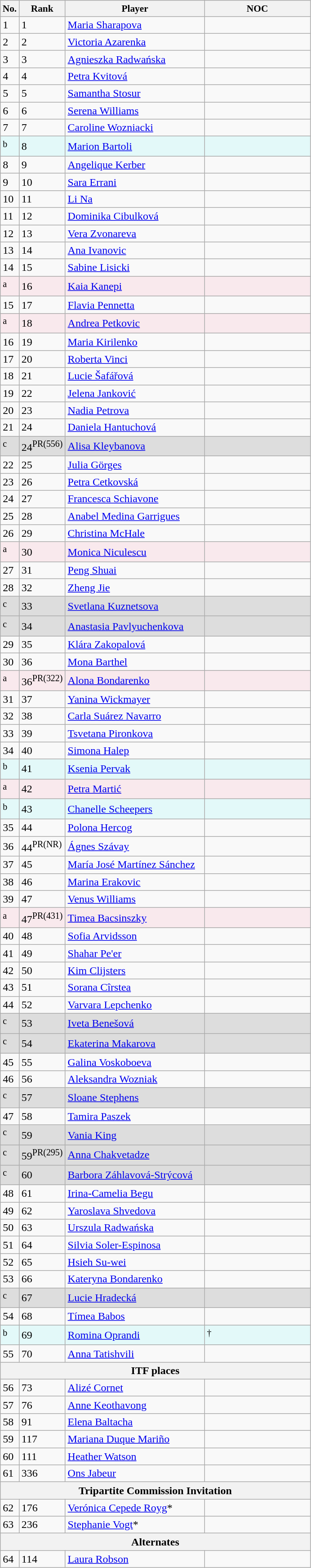<table class="sortable wikitable">
<tr style=font-size:89%>
<th>No.</th>
<th>Rank</th>
<th width=200>Player</th>
<th width=150>NOC</th>
</tr>
<tr>
<td>1</td>
<td>1</td>
<td><a href='#'>Maria Sharapova</a></td>
<td></td>
</tr>
<tr>
<td>2</td>
<td>2</td>
<td><a href='#'>Victoria Azarenka</a></td>
<td></td>
</tr>
<tr>
<td>3</td>
<td>3</td>
<td><a href='#'>Agnieszka Radwańska</a></td>
<td></td>
</tr>
<tr>
<td>4</td>
<td>4</td>
<td><a href='#'>Petra Kvitová</a></td>
<td></td>
</tr>
<tr>
<td>5</td>
<td>5</td>
<td><a href='#'>Samantha Stosur</a></td>
<td></td>
</tr>
<tr>
<td>6</td>
<td>6</td>
<td><a href='#'>Serena Williams</a></td>
<td></td>
</tr>
<tr>
<td>7</td>
<td>7</td>
<td><a href='#'>Caroline Wozniacki</a></td>
<td></td>
</tr>
<tr bgcolor=E3F9F9>
<td><sup>b</sup></td>
<td>8</td>
<td><a href='#'>Marion Bartoli</a></td>
<td></td>
</tr>
<tr>
<td>8</td>
<td>9</td>
<td><a href='#'>Angelique Kerber</a></td>
<td></td>
</tr>
<tr>
<td>9</td>
<td>10</td>
<td><a href='#'>Sara Errani</a></td>
<td></td>
</tr>
<tr>
<td>10</td>
<td>11</td>
<td><a href='#'>Li Na</a></td>
<td></td>
</tr>
<tr>
<td>11</td>
<td>12</td>
<td><a href='#'>Dominika Cibulková</a></td>
<td></td>
</tr>
<tr>
<td>12</td>
<td>13</td>
<td><a href='#'>Vera Zvonareva</a></td>
<td></td>
</tr>
<tr>
<td>13</td>
<td>14</td>
<td><a href='#'>Ana Ivanovic</a></td>
<td></td>
</tr>
<tr>
<td>14</td>
<td>15</td>
<td><a href='#'>Sabine Lisicki</a></td>
<td></td>
</tr>
<tr bgcolor=#F9E9ED>
<td><sup>a</sup></td>
<td>16</td>
<td><a href='#'>Kaia Kanepi</a></td>
<td></td>
</tr>
<tr>
<td>15</td>
<td>17</td>
<td><a href='#'>Flavia Pennetta</a></td>
<td></td>
</tr>
<tr bgcolor=#F9E9ED>
<td><sup>a</sup></td>
<td>18</td>
<td><a href='#'>Andrea Petkovic</a></td>
<td></td>
</tr>
<tr>
<td>16</td>
<td>19</td>
<td><a href='#'>Maria Kirilenko</a></td>
<td></td>
</tr>
<tr>
<td>17</td>
<td>20</td>
<td><a href='#'>Roberta Vinci</a></td>
<td></td>
</tr>
<tr>
<td>18</td>
<td>21</td>
<td><a href='#'>Lucie Šafářová</a></td>
<td></td>
</tr>
<tr>
<td>19</td>
<td>22</td>
<td><a href='#'>Jelena Janković</a></td>
<td></td>
</tr>
<tr>
<td>20</td>
<td>23</td>
<td><a href='#'>Nadia Petrova</a></td>
<td></td>
</tr>
<tr>
<td>21</td>
<td>24</td>
<td><a href='#'>Daniela Hantuchová</a></td>
<td></td>
</tr>
<tr bgcolor=#DDDDDD>
<td><sup>c</sup></td>
<td>24<sup>PR(556)</sup></td>
<td><a href='#'>Alisa Kleybanova</a></td>
<td></td>
</tr>
<tr>
<td>22</td>
<td>25</td>
<td><a href='#'>Julia Görges</a></td>
<td></td>
</tr>
<tr>
<td>23</td>
<td>26</td>
<td><a href='#'>Petra Cetkovská</a></td>
<td></td>
</tr>
<tr>
<td>24</td>
<td>27</td>
<td><a href='#'>Francesca Schiavone</a></td>
<td></td>
</tr>
<tr>
<td>25</td>
<td>28</td>
<td><a href='#'>Anabel Medina Garrigues</a></td>
<td></td>
</tr>
<tr>
<td>26</td>
<td>29</td>
<td><a href='#'>Christina McHale</a></td>
<td></td>
</tr>
<tr bgcolor=#F9E9ED>
<td><sup>a</sup></td>
<td>30</td>
<td><a href='#'>Monica Niculescu</a></td>
<td></td>
</tr>
<tr>
<td>27</td>
<td>31</td>
<td><a href='#'>Peng Shuai</a></td>
<td></td>
</tr>
<tr>
<td>28</td>
<td>32</td>
<td><a href='#'>Zheng Jie</a></td>
<td></td>
</tr>
<tr bgcolor=DDDDDD>
<td><sup>c</sup></td>
<td>33</td>
<td><a href='#'>Svetlana Kuznetsova</a></td>
<td></td>
</tr>
<tr bgcolor=DDDDDD>
<td><sup>c</sup></td>
<td>34</td>
<td><a href='#'>Anastasia Pavlyuchenkova</a></td>
<td></td>
</tr>
<tr>
<td>29</td>
<td>35</td>
<td><a href='#'>Klára Zakopalová</a></td>
<td></td>
</tr>
<tr>
<td>30</td>
<td>36</td>
<td><a href='#'>Mona Barthel</a></td>
<td></td>
</tr>
<tr bgcolor=#F9E9ED>
<td><sup>a</sup></td>
<td>36<sup>PR(322)</sup></td>
<td><a href='#'>Alona Bondarenko</a></td>
<td></td>
</tr>
<tr>
<td>31</td>
<td>37</td>
<td><a href='#'>Yanina Wickmayer</a></td>
<td></td>
</tr>
<tr>
<td>32</td>
<td>38</td>
<td><a href='#'>Carla Suárez Navarro</a></td>
<td></td>
</tr>
<tr>
<td>33</td>
<td>39</td>
<td><a href='#'>Tsvetana Pironkova</a></td>
<td></td>
</tr>
<tr>
<td>34</td>
<td>40</td>
<td><a href='#'>Simona Halep</a></td>
<td></td>
</tr>
<tr bgcolor=E3F9F9>
<td><sup>b</sup></td>
<td>41</td>
<td><a href='#'>Ksenia Pervak</a></td>
<td></td>
</tr>
<tr bgcolor=#F9E9ED>
<td><sup>a</sup></td>
<td>42</td>
<td><a href='#'>Petra Martić</a></td>
<td></td>
</tr>
<tr bgcolor=E3F9F9>
<td><sup>b</sup></td>
<td>43</td>
<td><a href='#'>Chanelle Scheepers</a></td>
<td></td>
</tr>
<tr>
<td>35</td>
<td>44</td>
<td><a href='#'>Polona Hercog</a></td>
<td></td>
</tr>
<tr>
<td>36</td>
<td>44<sup>PR(NR)</sup></td>
<td><a href='#'>Ágnes Szávay</a></td>
<td></td>
</tr>
<tr>
<td>37</td>
<td>45</td>
<td><a href='#'>María José Martínez Sánchez</a></td>
<td></td>
</tr>
<tr>
<td>38</td>
<td>46</td>
<td><a href='#'>Marina Erakovic</a></td>
<td></td>
</tr>
<tr>
<td>39</td>
<td>47</td>
<td><a href='#'>Venus Williams</a></td>
<td></td>
</tr>
<tr bgcolor=#F9E9ED>
<td><sup>a</sup></td>
<td>47<sup>PR(431)</sup></td>
<td><a href='#'>Timea Bacsinszky</a></td>
<td></td>
</tr>
<tr>
<td>40</td>
<td>48</td>
<td><a href='#'>Sofia Arvidsson</a></td>
<td></td>
</tr>
<tr>
<td>41</td>
<td>49</td>
<td><a href='#'>Shahar Pe'er</a></td>
<td></td>
</tr>
<tr>
<td>42</td>
<td>50</td>
<td><a href='#'>Kim Clijsters</a></td>
<td></td>
</tr>
<tr>
<td>43</td>
<td>51</td>
<td><a href='#'>Sorana Cîrstea</a></td>
<td></td>
</tr>
<tr>
<td>44</td>
<td>52</td>
<td><a href='#'>Varvara Lepchenko</a></td>
<td></td>
</tr>
<tr bgcolor=DDDDDD>
<td><sup>c</sup></td>
<td>53</td>
<td><a href='#'>Iveta Benešová</a></td>
<td></td>
</tr>
<tr bgcolor=DDDDDD>
<td><sup>c</sup></td>
<td>54</td>
<td><a href='#'>Ekaterina Makarova</a></td>
<td></td>
</tr>
<tr>
<td>45</td>
<td>55</td>
<td><a href='#'>Galina Voskoboeva</a></td>
<td></td>
</tr>
<tr>
<td>46</td>
<td>56</td>
<td><a href='#'>Aleksandra Wozniak</a></td>
<td></td>
</tr>
<tr bgcolor=DDDDDD>
<td><sup>c</sup></td>
<td>57</td>
<td><a href='#'>Sloane Stephens</a></td>
<td></td>
</tr>
<tr>
<td>47</td>
<td>58</td>
<td><a href='#'>Tamira Paszek</a></td>
<td></td>
</tr>
<tr bgcolor=DDDDDD>
<td><sup>c</sup></td>
<td>59</td>
<td><a href='#'>Vania King</a></td>
<td></td>
</tr>
<tr bgcolor=#DDDDDD>
<td><sup>c</sup></td>
<td>59<sup>PR(295)</sup></td>
<td><a href='#'>Anna Chakvetadze</a></td>
<td></td>
</tr>
<tr bgcolor=DDDDDD>
<td><sup>c</sup></td>
<td>60</td>
<td><a href='#'>Barbora Záhlavová-Strýcová</a></td>
<td></td>
</tr>
<tr>
<td>48</td>
<td>61</td>
<td><a href='#'>Irina-Camelia Begu</a></td>
<td></td>
</tr>
<tr>
<td>49</td>
<td>62</td>
<td><a href='#'>Yaroslava Shvedova</a></td>
<td></td>
</tr>
<tr>
<td>50</td>
<td>63</td>
<td><a href='#'>Urszula Radwańska</a></td>
<td></td>
</tr>
<tr>
<td>51</td>
<td>64</td>
<td><a href='#'>Silvia Soler-Espinosa</a></td>
<td></td>
</tr>
<tr>
<td>52</td>
<td>65</td>
<td><a href='#'>Hsieh Su-wei</a></td>
<td></td>
</tr>
<tr>
<td>53</td>
<td>66</td>
<td><a href='#'>Kateryna Bondarenko</a></td>
<td></td>
</tr>
<tr bgcolor=DDDDDD>
<td><sup>c</sup></td>
<td>67</td>
<td><a href='#'>Lucie Hradecká</a></td>
<td></td>
</tr>
<tr>
<td>54</td>
<td>68</td>
<td><a href='#'>Tímea Babos</a></td>
<td></td>
</tr>
<tr bgcolor=E3F9F9>
<td><sup>b</sup></td>
<td>69</td>
<td><a href='#'>Romina Oprandi</a></td>
<td><sup>†</sup></td>
</tr>
<tr>
<td>55</td>
<td>70</td>
<td><a href='#'>Anna Tatishvili</a></td>
<td></td>
</tr>
<tr>
<th colspan=4 align=center>ITF places</th>
</tr>
<tr>
<td>56</td>
<td>73</td>
<td><a href='#'>Alizé Cornet</a></td>
<td></td>
</tr>
<tr>
<td>57</td>
<td>76</td>
<td><a href='#'>Anne Keothavong</a></td>
<td></td>
</tr>
<tr>
<td>58</td>
<td>91</td>
<td><a href='#'>Elena Baltacha</a></td>
<td></td>
</tr>
<tr>
<td>59</td>
<td>117</td>
<td><a href='#'>Mariana Duque Mariño</a></td>
<td></td>
</tr>
<tr>
<td>60</td>
<td>111</td>
<td><a href='#'>Heather Watson</a></td>
<td></td>
</tr>
<tr>
<td>61</td>
<td>336</td>
<td><a href='#'>Ons Jabeur</a></td>
<td></td>
</tr>
<tr>
<th colspan=4 align=center>Tripartite Commission Invitation</th>
</tr>
<tr>
<td>62</td>
<td>176</td>
<td><a href='#'>Verónica Cepede Royg</a>*</td>
<td></td>
</tr>
<tr>
<td>63</td>
<td>236</td>
<td><a href='#'>Stephanie Vogt</a>*</td>
<td></td>
</tr>
<tr>
<th colspan=4 align=center>Alternates</th>
</tr>
<tr>
<td>64</td>
<td>114</td>
<td><a href='#'>Laura Robson</a></td>
<td></td>
</tr>
</table>
